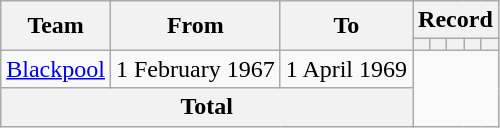<table class="wikitable" style="text-align: center">
<tr>
<th rowspan=2>Team</th>
<th rowspan=2>From</th>
<th rowspan=2>To</th>
<th colspan=5>Record</th>
</tr>
<tr>
<th></th>
<th></th>
<th></th>
<th></th>
<th></th>
</tr>
<tr>
<td align=left><a href='#'>Blackpool</a></td>
<td align=left>1 February 1967</td>
<td align=left>1 April 1969<br></td>
</tr>
<tr>
<th colspan=3>Total<br></th>
</tr>
</table>
